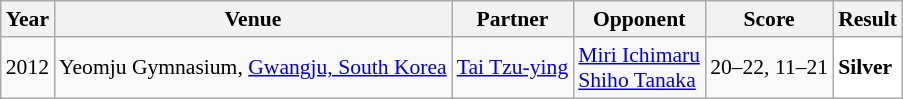<table class="sortable wikitable" style="font-size: 90%;">
<tr>
<th>Year</th>
<th>Venue</th>
<th>Partner</th>
<th>Opponent</th>
<th>Score</th>
<th>Result</th>
</tr>
<tr>
<td align="center">2012</td>
<td align="left">Yeomju Gymnasium, <a href='#'>Gwangju, South Korea</a></td>
<td align="left"> <a href='#'>Tai Tzu-ying</a></td>
<td align="left"> <a href='#'>Miri Ichimaru</a> <br>  <a href='#'>Shiho Tanaka</a></td>
<td align="left">20–22, 11–21</td>
<td style="text-align:left; background:white"> <strong>Silver</strong></td>
</tr>
</table>
